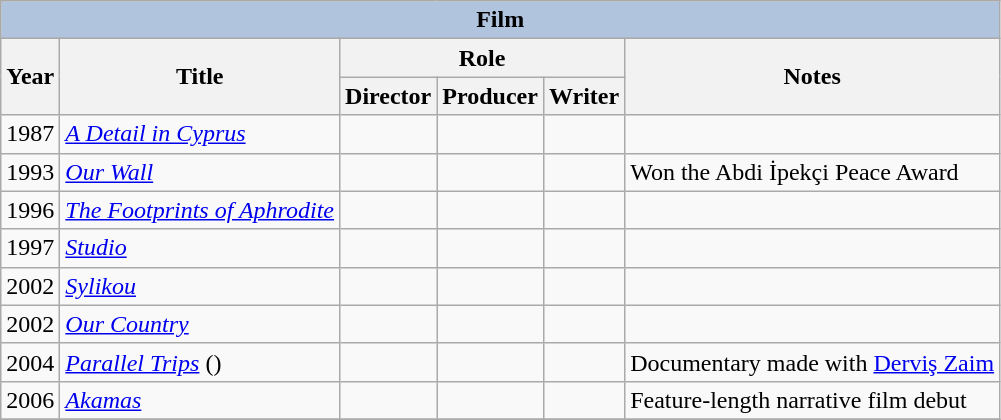<table class="wikitable sortable" | border="2" cellpadding="4" background: #f9f9f9;>
<tr align="center">
<th colspan=6 style="background:#B0C4DE;">Film</th>
</tr>
<tr>
<th rowspan="2">Year</th>
<th rowspan="2">Title</th>
<th colspan="3">Role</th>
<th rowspan="2">Notes</th>
</tr>
<tr>
<th>Director</th>
<th>Producer</th>
<th>Writer</th>
</tr>
<tr>
<td>1987</td>
<td><em><a href='#'>A Detail in Cyprus</a></em></td>
<td></td>
<td></td>
<td></td>
<td></td>
</tr>
<tr>
<td>1993</td>
<td><em><a href='#'>Our Wall</a></em></td>
<td></td>
<td></td>
<td></td>
<td>Won the Abdi İpekçi Peace Award</td>
</tr>
<tr>
<td>1996</td>
<td><em><a href='#'>The Footprints of Aphrodite</a></em></td>
<td></td>
<td></td>
<td></td>
<td></td>
</tr>
<tr>
<td>1997</td>
<td><em><a href='#'>Studio</a></em></td>
<td></td>
<td></td>
<td></td>
<td></td>
</tr>
<tr>
<td>2002</td>
<td><em><a href='#'>Sylikou</a></em></td>
<td></td>
<td></td>
<td></td>
<td></td>
</tr>
<tr>
<td>2002</td>
<td><em><a href='#'>Our Country</a></em></td>
<td></td>
<td></td>
<td></td>
<td></td>
</tr>
<tr>
<td>2004</td>
<td><em><a href='#'>Parallel Trips</a></em> ()</td>
<td></td>
<td></td>
<td></td>
<td>Documentary made with <a href='#'>Derviş Zaim</a></td>
</tr>
<tr>
<td>2006</td>
<td><em><a href='#'>Akamas</a></em></td>
<td></td>
<td></td>
<td></td>
<td>Feature-length narrative film debut</td>
</tr>
<tr>
</tr>
</table>
